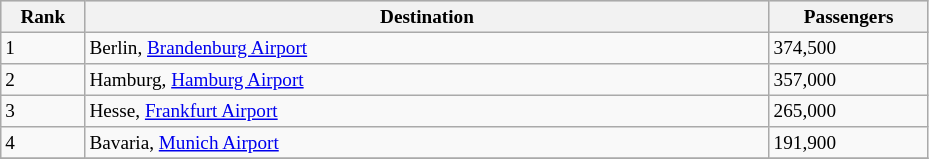<table class="wikitable sortable" style="font-size: 80%" width=align=>
<tr style="background:lightgrey;">
<th style="width:50px">Rank</th>
<th style="width:450px">Destination</th>
<th style="width:100px">Passengers</th>
</tr>
<tr>
<td>1</td>
<td> Berlin, <a href='#'>Brandenburg Airport</a></td>
<td> 374,500</td>
</tr>
<tr>
<td>2</td>
<td> Hamburg, <a href='#'>Hamburg Airport</a></td>
<td> 357,000</td>
</tr>
<tr>
<td>3</td>
<td> Hesse, <a href='#'>Frankfurt Airport</a></td>
<td> 265,000</td>
</tr>
<tr>
<td>4</td>
<td> Bavaria, <a href='#'>Munich Airport</a></td>
<td> 191,900</td>
</tr>
<tr>
</tr>
</table>
